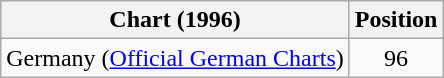<table class="wikitable sortable">
<tr>
<th>Chart (1996)</th>
<th>Position</th>
</tr>
<tr>
<td>Germany (<a href='#'>Official German Charts</a>)</td>
<td align="center">96</td>
</tr>
</table>
